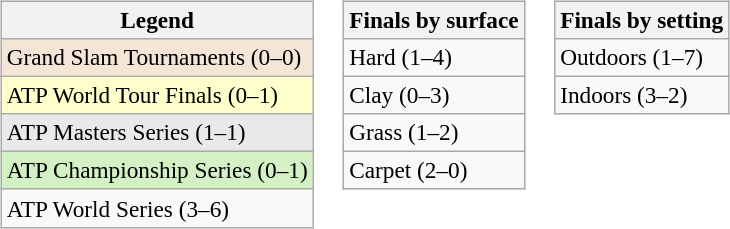<table>
<tr valign=top>
<td><br><table class=wikitable style=font-size:97%>
<tr>
<th>Legend</th>
</tr>
<tr style="background:#f3e6d7;">
<td>Grand Slam Tournaments (0–0)</td>
</tr>
<tr style="background:#ffc;">
<td>ATP World Tour Finals (0–1)</td>
</tr>
<tr style="background:#e9e9e9;">
<td>ATP Masters Series (1–1)</td>
</tr>
<tr style="background:#d4f1c5;">
<td>ATP Championship Series (0–1)</td>
</tr>
<tr>
<td>ATP World Series (3–6)</td>
</tr>
</table>
</td>
<td><br><table class=wikitable style=font-size:97%>
<tr>
<th>Finals by surface</th>
</tr>
<tr>
<td>Hard (1–4)</td>
</tr>
<tr>
<td>Clay (0–3)</td>
</tr>
<tr>
<td>Grass (1–2)</td>
</tr>
<tr>
<td>Carpet (2–0)</td>
</tr>
</table>
</td>
<td><br><table class=wikitable style=font-size:97%>
<tr>
<th>Finals by setting</th>
</tr>
<tr>
<td>Outdoors (1–7)</td>
</tr>
<tr>
<td>Indoors (3–2)</td>
</tr>
</table>
</td>
</tr>
</table>
